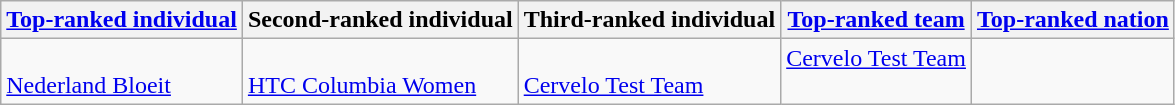<table class="wikitable">
<tr>
<th><a href='#'>Top-ranked individual</a></th>
<th>Second-ranked individual</th>
<th>Third-ranked individual</th>
<th><a href='#'>Top-ranked team</a></th>
<th><a href='#'>Top-ranked nation</a></th>
</tr>
<tr valign="top">
<td align=left><br><span><a href='#'>Nederland Bloeit</a></span></td>
<td align=left><br><span><a href='#'>HTC Columbia Women</a></span></td>
<td align=left><br><span><a href='#'>Cervelo Test Team</a></span></td>
<td><a href='#'>Cervelo Test Team</a></td>
<td></td>
</tr>
</table>
